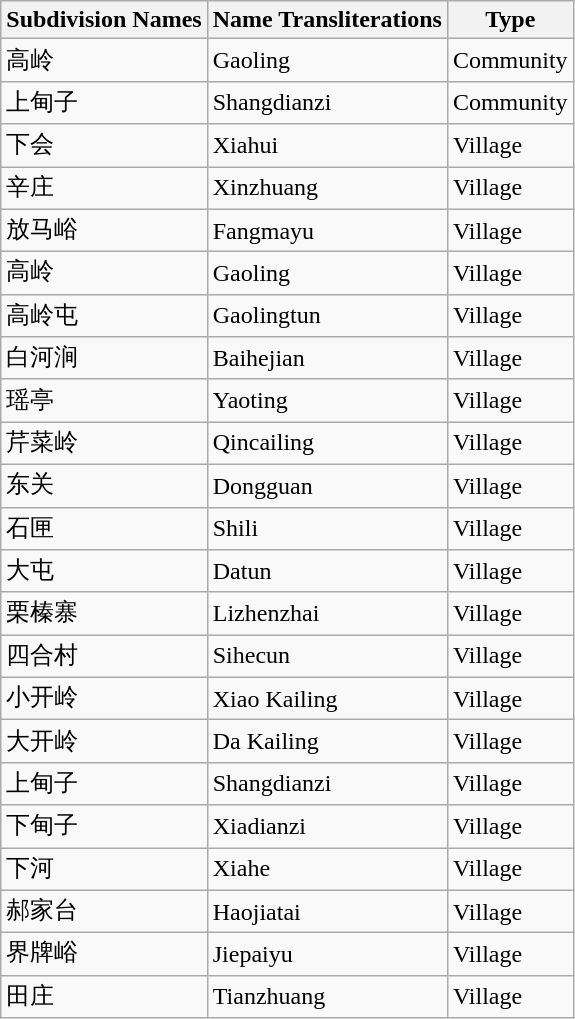<table class="wikitable sortable">
<tr>
<th>Subdivision Names</th>
<th>Name Transliterations</th>
<th>Type</th>
</tr>
<tr>
<td>高岭</td>
<td>Gaoling</td>
<td>Community</td>
</tr>
<tr>
<td>上甸子</td>
<td>Shangdianzi</td>
<td>Community</td>
</tr>
<tr>
<td>下会</td>
<td>Xiahui</td>
<td>Village</td>
</tr>
<tr>
<td>辛庄</td>
<td>Xinzhuang</td>
<td>Village</td>
</tr>
<tr>
<td>放马峪</td>
<td>Fangmayu</td>
<td>Village</td>
</tr>
<tr>
<td>高岭</td>
<td>Gaoling</td>
<td>Village</td>
</tr>
<tr>
<td>高岭屯</td>
<td>Gaolingtun</td>
<td>Village</td>
</tr>
<tr>
<td>白河涧</td>
<td>Baihejian</td>
<td>Village</td>
</tr>
<tr>
<td>瑶亭</td>
<td>Yaoting</td>
<td>Village</td>
</tr>
<tr>
<td>芹菜岭</td>
<td>Qincailing</td>
<td>Village</td>
</tr>
<tr>
<td>东关</td>
<td>Dongguan</td>
<td>Village</td>
</tr>
<tr>
<td>石匣</td>
<td>Shili</td>
<td>Village</td>
</tr>
<tr>
<td>大屯</td>
<td>Datun</td>
<td>Village</td>
</tr>
<tr>
<td>栗榛寨</td>
<td>Lizhenzhai</td>
<td>Village</td>
</tr>
<tr>
<td>四合村</td>
<td>Sihecun</td>
<td>Village</td>
</tr>
<tr>
<td>小开岭</td>
<td>Xiao Kailing</td>
<td>Village</td>
</tr>
<tr>
<td>大开岭</td>
<td>Da Kailing</td>
<td>Village</td>
</tr>
<tr>
<td>上甸子</td>
<td>Shangdianzi</td>
<td>Village</td>
</tr>
<tr>
<td>下甸子</td>
<td>Xiadianzi</td>
<td>Village</td>
</tr>
<tr>
<td>下河</td>
<td>Xiahe</td>
<td>Village</td>
</tr>
<tr>
<td>郝家台</td>
<td>Haojiatai</td>
<td>Village</td>
</tr>
<tr>
<td>界牌峪</td>
<td>Jiepaiyu</td>
<td>Village</td>
</tr>
<tr>
<td>田庄</td>
<td>Tianzhuang</td>
<td>Village</td>
</tr>
</table>
